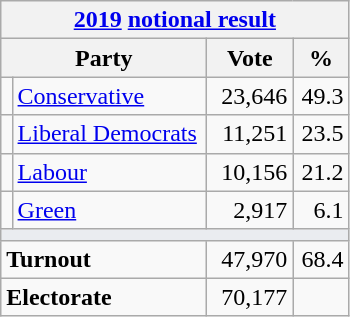<table class="wikitable">
<tr>
<th colspan="4"><a href='#'>2019</a> <a href='#'>notional result</a></th>
</tr>
<tr>
<th bgcolor="#DDDDFF" width="130px" colspan="2">Party</th>
<th bgcolor="#DDDDFF" width="50px">Vote</th>
<th bgcolor="#DDDDFF" width="30px">%</th>
</tr>
<tr>
<td></td>
<td><a href='#'>Conservative</a></td>
<td align=right>23,646</td>
<td align=right>49.3</td>
</tr>
<tr>
<td></td>
<td><a href='#'>Liberal Democrats</a></td>
<td align=right>11,251</td>
<td align=right>23.5</td>
</tr>
<tr>
<td></td>
<td><a href='#'>Labour</a></td>
<td align=right>10,156</td>
<td align=right>21.2</td>
</tr>
<tr>
<td></td>
<td><a href='#'>Green</a></td>
<td align=right>2,917</td>
<td align=right>6.1</td>
</tr>
<tr>
<td colspan="4" bgcolor="#EAECF0"></td>
</tr>
<tr>
<td colspan="2"><strong>Turnout</strong></td>
<td align=right>47,970</td>
<td align=right>68.4</td>
</tr>
<tr>
<td colspan="2"><strong>Electorate</strong></td>
<td align=right>70,177</td>
</tr>
</table>
